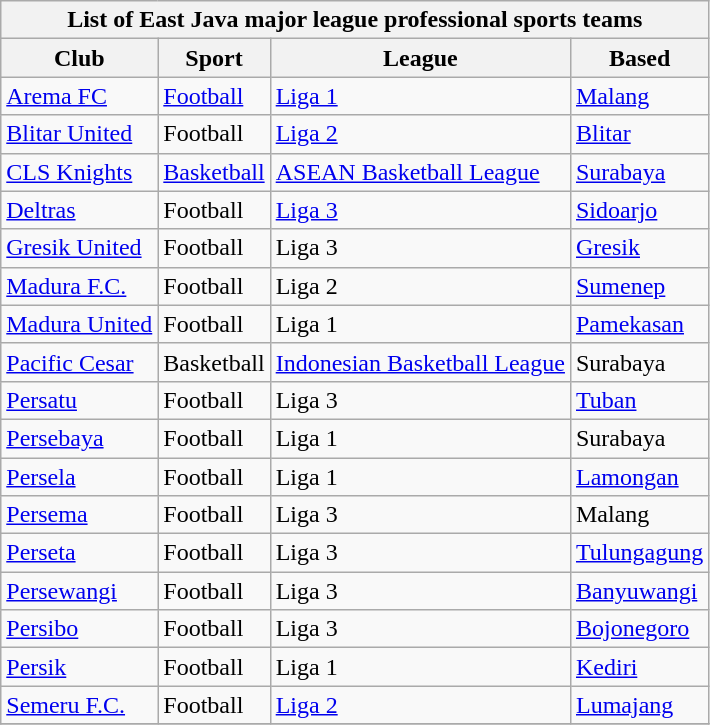<table class="wikitable sortable">
<tr>
<th colspan=4>List of East Java major league professional sports teams</th>
</tr>
<tr>
<th>Club</th>
<th>Sport</th>
<th>League</th>
<th>Based</th>
</tr>
<tr>
<td><a href='#'>Arema FC</a></td>
<td><a href='#'>Football</a></td>
<td><a href='#'>Liga 1</a></td>
<td><a href='#'>Malang</a></td>
</tr>
<tr>
<td><a href='#'>Blitar United</a></td>
<td>Football</td>
<td><a href='#'>Liga 2</a></td>
<td><a href='#'>Blitar</a></td>
</tr>
<tr>
<td><a href='#'>CLS Knights</a></td>
<td><a href='#'>Basketball</a></td>
<td><a href='#'>ASEAN Basketball League</a></td>
<td><a href='#'>Surabaya</a></td>
</tr>
<tr>
<td><a href='#'>Deltras</a></td>
<td>Football</td>
<td><a href='#'>Liga 3</a></td>
<td><a href='#'>Sidoarjo</a></td>
</tr>
<tr>
<td><a href='#'>Gresik United</a></td>
<td>Football</td>
<td>Liga 3</td>
<td><a href='#'>Gresik</a></td>
</tr>
<tr>
<td><a href='#'>Madura F.C.</a></td>
<td>Football</td>
<td>Liga 2</td>
<td><a href='#'>Sumenep</a></td>
</tr>
<tr>
<td><a href='#'>Madura United</a></td>
<td>Football</td>
<td>Liga 1</td>
<td><a href='#'>Pamekasan</a></td>
</tr>
<tr>
<td><a href='#'>Pacific Cesar</a></td>
<td>Basketball</td>
<td><a href='#'>Indonesian Basketball League</a></td>
<td>Surabaya</td>
</tr>
<tr>
<td><a href='#'>Persatu</a></td>
<td>Football</td>
<td>Liga 3</td>
<td><a href='#'>Tuban</a></td>
</tr>
<tr>
<td><a href='#'>Persebaya</a></td>
<td>Football</td>
<td>Liga 1</td>
<td>Surabaya</td>
</tr>
<tr>
<td><a href='#'>Persela</a></td>
<td>Football</td>
<td>Liga 1</td>
<td><a href='#'>Lamongan</a></td>
</tr>
<tr>
<td><a href='#'>Persema</a></td>
<td>Football</td>
<td>Liga 3</td>
<td>Malang</td>
</tr>
<tr>
<td><a href='#'>Perseta</a></td>
<td>Football</td>
<td>Liga 3</td>
<td><a href='#'>Tulungagung</a></td>
</tr>
<tr>
<td><a href='#'>Persewangi</a></td>
<td>Football</td>
<td>Liga 3</td>
<td><a href='#'>Banyuwangi</a></td>
</tr>
<tr>
<td><a href='#'>Persibo</a></td>
<td>Football</td>
<td>Liga 3</td>
<td><a href='#'>Bojonegoro</a></td>
</tr>
<tr>
<td><a href='#'>Persik</a></td>
<td>Football</td>
<td>Liga 1</td>
<td><a href='#'>Kediri</a></td>
</tr>
<tr>
<td><a href='#'>Semeru F.C.</a></td>
<td>Football</td>
<td><a href='#'>Liga 2</a></td>
<td><a href='#'>Lumajang</a></td>
</tr>
<tr>
</tr>
</table>
